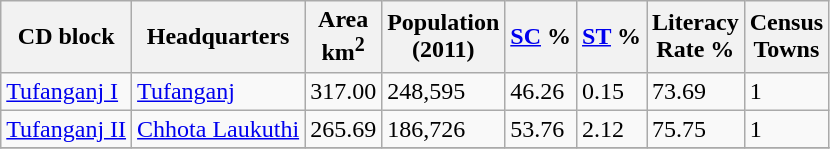<table class="wikitable sortable">
<tr>
<th>CD block</th>
<th>Headquarters</th>
<th>Area<br>km<sup>2</sup></th>
<th>Population<br>(2011)</th>
<th><a href='#'>SC</a> %</th>
<th><a href='#'>ST</a> %</th>
<th>Literacy<br> Rate %</th>
<th>Census<br>Towns</th>
</tr>
<tr>
<td><a href='#'>Tufanganj I</a></td>
<td><a href='#'>Tufanganj</a></td>
<td>317.00</td>
<td>248,595</td>
<td>46.26</td>
<td>0.15</td>
<td>73.69</td>
<td>1</td>
</tr>
<tr>
<td><a href='#'>Tufanganj II</a></td>
<td><a href='#'>Chhota Laukuthi</a></td>
<td>265.69</td>
<td>186,726</td>
<td>53.76</td>
<td>2.12</td>
<td>75.75</td>
<td>1</td>
</tr>
<tr>
</tr>
</table>
